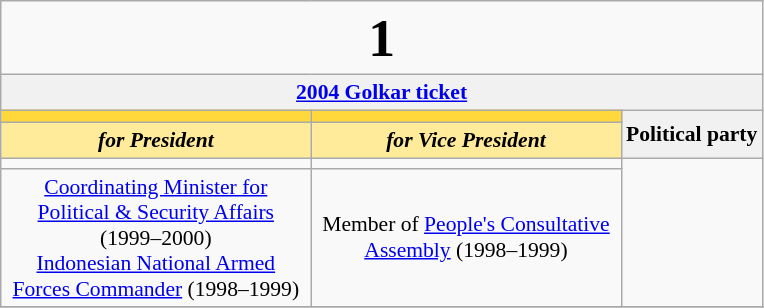<table class="wikitable" style="font-size:90%; text-align:center">
<tr>
<td colspan=3 style="text-align:center;"><big><big><big><big><big><strong>1</strong></big></big></big></big></big></td>
</tr>
<tr>
<td colspan=3 style="background:#f1f1f1;"><strong><a href='#'>2004 Golkar ticket</a></strong></td>
</tr>
<tr>
<th style="font-size:135%; background:#FFD83B;"><a href='#'></a></th>
<th style="font-size:135%; background:#FFD83B;"><a href='#'></a></th>
<td rowspan=2 style="background:#f1f1f1;"><strong>Political party</strong></td>
</tr>
<tr style="color:#000; font-size:100%;">
<td style="width:3em; width:200px; background:#FFEB99;"><strong><em>for President</em></strong></td>
<td style="width:3em; width:200px; background:#FFEB99;"><strong><em>for Vice President</em></strong></td>
</tr>
<tr>
<td></td>
<td></td>
<td rowspan=2></td>
</tr>
<tr>
<td><a href='#'>Coordinating Minister for Political & Security Affairs</a> (1999–2000)<br><a href='#'>Indonesian National Armed Forces Commander</a> (1998–1999)</td>
<td>Member of <a href='#'>People's Consultative Assembly</a> (1998–1999)</td>
</tr>
<tr>
</tr>
</table>
